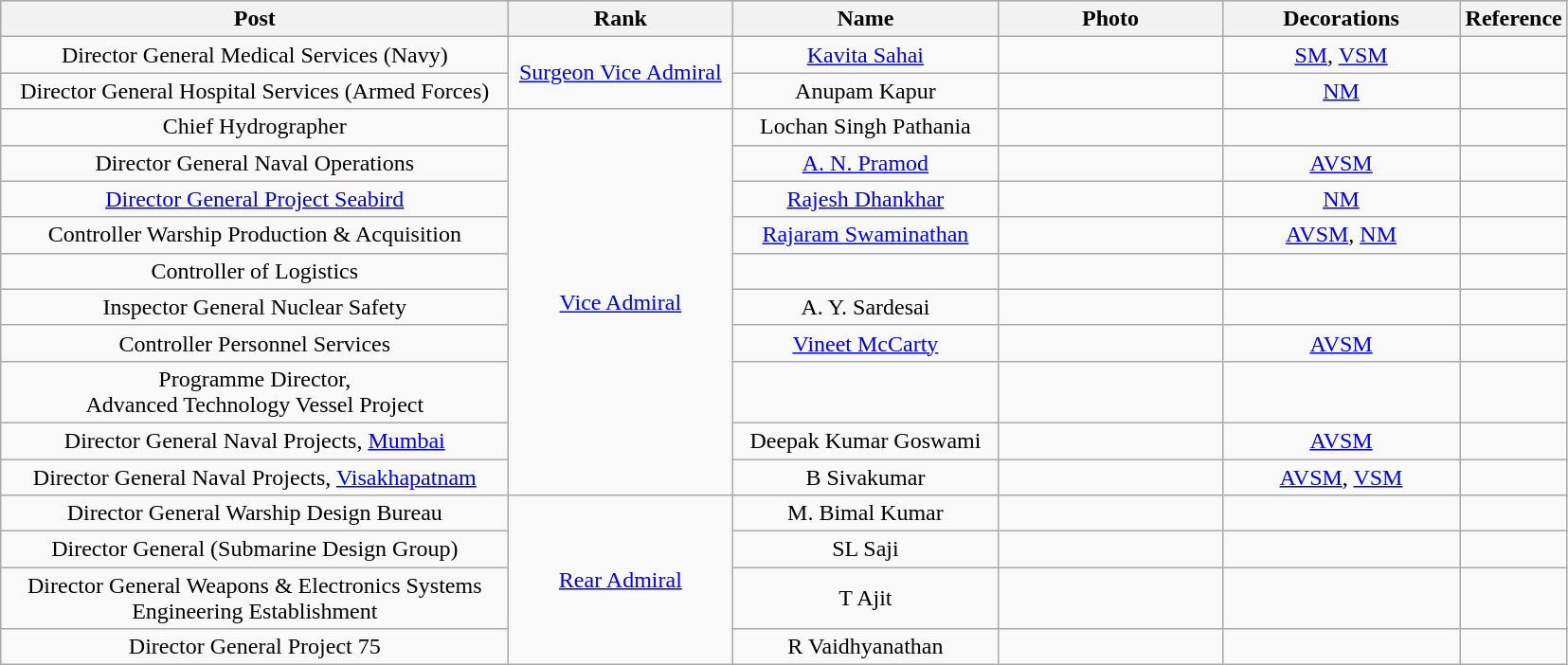<table class="wikitable" style="text-align:center">
<tr style="background:#cccccc">
<th scope="col" style="width: 350px;">Post</th>
<th scope="col" style="width: 150px;">Rank</th>
<th scope="col" style="width: 180px;">Name</th>
<th scope="col" style="width: 150px;">Photo</th>
<th scope="col" style="width: 160px;">Decorations</th>
<th scope="col" style="width: 5px;">Reference</th>
</tr>
<tr>
<td>Director General Medical Services (Navy)</td>
<td rowspan="2"><a href='#'>Surgeon Vice Admiral</a></td>
<td><a href='#'>Kavita Sahai</a></td>
<td></td>
<td><a href='#'>SM</a>, <a href='#'>VSM</a></td>
<td></td>
</tr>
<tr>
<td>Director General Hospital Services (Armed Forces)</td>
<td>Anupam Kapur</td>
<td></td>
<td><a href='#'>NM</a></td>
<td></td>
</tr>
<tr>
<td>Chief Hydrographer</td>
<td rowspan="10"><a href='#'>Vice Admiral</a></td>
<td>Lochan Singh Pathania</td>
<td></td>
<td></td>
<td></td>
</tr>
<tr>
<td>Director General Naval Operations</td>
<td><a href='#'>A. N. Pramod</a></td>
<td></td>
<td><a href='#'>AVSM</a></td>
<td></td>
</tr>
<tr>
<td><a href='#'>Director General Project Seabird</a></td>
<td><a href='#'>Rajesh Dhankhar</a></td>
<td></td>
<td><a href='#'>NM</a></td>
<td></td>
</tr>
<tr>
<td>Controller Warship Production & Acquisition</td>
<td><a href='#'>Rajaram Swaminathan</a></td>
<td></td>
<td><a href='#'>AVSM</a>, <a href='#'>NM</a></td>
<td></td>
</tr>
<tr>
<td>Controller of Logistics</td>
<td></td>
<td></td>
<td></td>
<td></td>
</tr>
<tr>
<td>Inspector General Nuclear Safety</td>
<td>A. Y. Sardesai</td>
<td></td>
<td></td>
<td></td>
</tr>
<tr>
<td>Controller Personnel Services</td>
<td><a href='#'>Vineet McCarty</a></td>
<td></td>
<td><a href='#'>AVSM</a></td>
<td></td>
</tr>
<tr>
<td>Programme Director,<br> Advanced Technology Vessel Project</td>
<td></td>
<td></td>
<td></td>
<td></td>
</tr>
<tr>
<td>Director General Naval Projects, <a href='#'>Mumbai</a></td>
<td>Deepak Kumar Goswami</td>
<td></td>
<td><a href='#'>AVSM</a></td>
<td></td>
</tr>
<tr>
<td>Director General Naval Projects, <a href='#'>Visakhapatnam</a></td>
<td>B Sivakumar</td>
<td></td>
<td><a href='#'>AVSM</a>, <a href='#'>VSM</a></td>
<td></td>
</tr>
<tr>
<td>Director General Warship Design Bureau</td>
<td rowspan="4"><a href='#'>Rear Admiral</a></td>
<td>M. Bimal Kumar</td>
<td></td>
<td></td>
<td></td>
</tr>
<tr>
<td>Director General (Submarine Design Group)</td>
<td>SL Saji</td>
<td></td>
<td></td>
</tr>
<tr>
<td>Director General Weapons & Electronics Systems Engineering Establishment</td>
<td>T Ajit</td>
<td></td>
<td></td>
<td></td>
</tr>
<tr>
<td>Director General Project 75</td>
<td>R Vaidhyanathan</td>
<td></td>
<td></td>
<td></td>
</tr>
</table>
